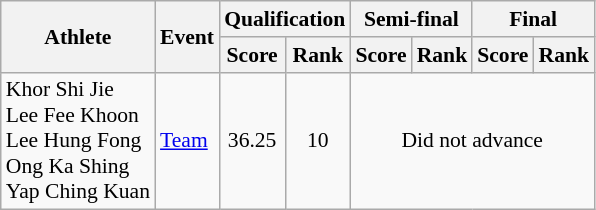<table class="wikitable" style="font-size:90%;text-align:center">
<tr>
<th rowspan="2">Athlete</th>
<th rowspan="2">Event</th>
<th colspan="2">Qualification</th>
<th colspan="2">Semi-final</th>
<th colspan="2">Final</th>
</tr>
<tr>
<th>Score</th>
<th>Rank</th>
<th>Score</th>
<th>Rank</th>
<th>Score</th>
<th>Rank</th>
</tr>
<tr>
<td align="left">Khor Shi Jie<br>Lee Fee Khoon<br>Lee Hung Fong<br>Ong Ka Shing<br>Yap Ching Kuan</td>
<td align="left"><a href='#'>Team</a></td>
<td>36.25</td>
<td>10</td>
<td colspan="4">Did not advance</td>
</tr>
</table>
